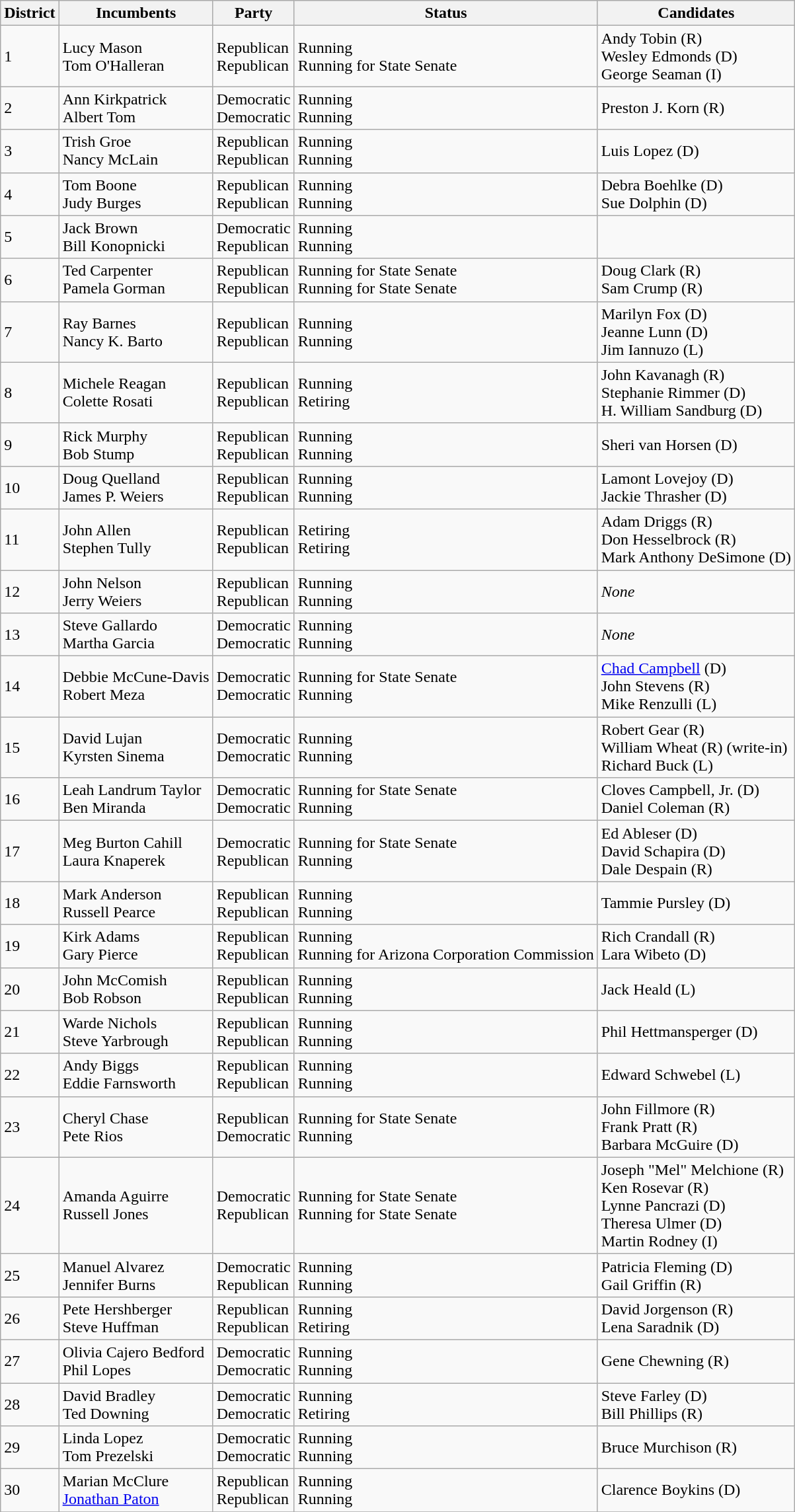<table class=wikitable>
<tr>
<th>District</th>
<th>Incumbents</th>
<th>Party</th>
<th>Status</th>
<th>Candidates</th>
</tr>
<tr>
<td>1</td>
<td>Lucy Mason <br> Tom O'Halleran</td>
<td>Republican <br> Republican</td>
<td>Running <br> Running for State Senate</td>
<td>Andy Tobin (R) <br> Wesley Edmonds (D) <br> George Seaman (I)</td>
</tr>
<tr>
<td>2</td>
<td>Ann Kirkpatrick <br> Albert Tom</td>
<td>Democratic <br> Democratic</td>
<td>Running <br> Running</td>
<td>Preston J. Korn (R)</td>
</tr>
<tr>
<td>3</td>
<td>Trish Groe <br> Nancy McLain</td>
<td>Republican <br> Republican</td>
<td>Running <br> Running</td>
<td>Luis Lopez (D)</td>
</tr>
<tr>
<td>4</td>
<td>Tom Boone <br> Judy Burges</td>
<td>Republican <br> Republican</td>
<td>Running <br> Running</td>
<td>Debra Boehlke (D) <br> Sue Dolphin (D)</td>
</tr>
<tr>
<td>5</td>
<td>Jack Brown <br> Bill Konopnicki</td>
<td>Democratic <br> Republican</td>
<td>Running <br> Running</td>
<td></td>
</tr>
<tr>
<td>6</td>
<td>Ted Carpenter <br> Pamela Gorman</td>
<td>Republican <br> Republican</td>
<td>Running for State Senate <br> Running for State Senate</td>
<td>Doug Clark (R) <br> Sam Crump (R)</td>
</tr>
<tr>
<td>7</td>
<td>Ray Barnes <br> Nancy K. Barto</td>
<td>Republican <br> Republican</td>
<td>Running <br> Running</td>
<td>Marilyn Fox (D) <br> Jeanne Lunn (D) <br> Jim Iannuzo (L)</td>
</tr>
<tr>
<td>8</td>
<td>Michele Reagan <br> Colette Rosati</td>
<td>Republican <br> Republican</td>
<td>Running <br> Retiring</td>
<td>John Kavanagh (R) <br> Stephanie Rimmer (D) <br> H. William Sandburg (D)</td>
</tr>
<tr>
<td>9</td>
<td>Rick Murphy <br> Bob Stump</td>
<td>Republican <br> Republican</td>
<td>Running <br> Running</td>
<td>Sheri van Horsen (D)</td>
</tr>
<tr>
<td>10</td>
<td>Doug Quelland <br> James P. Weiers</td>
<td>Republican <br> Republican</td>
<td>Running <br> Running</td>
<td>Lamont Lovejoy (D) <br> Jackie Thrasher (D)</td>
</tr>
<tr>
<td>11</td>
<td>John Allen <br> Stephen Tully</td>
<td>Republican <br> Republican</td>
<td>Retiring <br> Retiring</td>
<td>Adam Driggs (R) <br> Don Hesselbrock (R) <br> Mark Anthony DeSimone (D)</td>
</tr>
<tr>
<td>12</td>
<td>John Nelson <br> Jerry Weiers</td>
<td>Republican <br> Republican</td>
<td>Running <br> Running</td>
<td><em>None</em></td>
</tr>
<tr>
<td>13</td>
<td>Steve Gallardo <br> Martha Garcia</td>
<td>Democratic <br> Democratic</td>
<td>Running <br> Running</td>
<td><em>None</em></td>
</tr>
<tr>
<td>14</td>
<td>Debbie McCune-Davis <br> Robert Meza</td>
<td>Democratic <br> Democratic</td>
<td>Running for State Senate <br> Running</td>
<td><a href='#'>Chad Campbell</a> (D) <br> John Stevens (R) <br> Mike Renzulli (L)</td>
</tr>
<tr>
<td>15</td>
<td>David Lujan <br> Kyrsten Sinema</td>
<td>Democratic <br> Democratic</td>
<td>Running <br> Running</td>
<td>Robert Gear (R) <br> William Wheat (R) (write-in) <br> Richard Buck (L)</td>
</tr>
<tr>
<td>16</td>
<td>Leah Landrum Taylor <br> Ben Miranda</td>
<td>Democratic <br> Democratic</td>
<td>Running for State Senate <br> Running</td>
<td>Cloves Campbell, Jr. (D) <br> Daniel Coleman (R)</td>
</tr>
<tr>
<td>17</td>
<td>Meg Burton Cahill <br> Laura Knaperek</td>
<td>Democratic <br> Republican</td>
<td>Running for State Senate <br> Running</td>
<td>Ed Ableser (D) <br> David Schapira (D) <br> Dale Despain (R)</td>
</tr>
<tr>
<td>18</td>
<td>Mark Anderson <br> Russell Pearce</td>
<td>Republican <br> Republican</td>
<td>Running <br> Running</td>
<td>Tammie Pursley (D)</td>
</tr>
<tr>
<td>19</td>
<td>Kirk Adams <br> Gary Pierce</td>
<td>Republican <br> Republican</td>
<td>Running <br> Running for Arizona Corporation Commission</td>
<td>Rich Crandall (R) <br> Lara Wibeto (D)</td>
</tr>
<tr>
<td>20</td>
<td>John McComish <br> Bob Robson</td>
<td>Republican <br> Republican</td>
<td>Running <br> Running</td>
<td>Jack Heald (L)</td>
</tr>
<tr>
<td>21</td>
<td>Warde Nichols <br> Steve Yarbrough</td>
<td>Republican <br> Republican</td>
<td>Running <br> Running</td>
<td>Phil Hettmansperger (D)</td>
</tr>
<tr>
<td>22</td>
<td>Andy Biggs <br> Eddie Farnsworth</td>
<td>Republican <br> Republican</td>
<td>Running <br> Running</td>
<td>Edward Schwebel (L)</td>
</tr>
<tr>
<td>23</td>
<td>Cheryl Chase <br> Pete Rios</td>
<td>Republican <br> Democratic</td>
<td>Running for State Senate <br> Running</td>
<td>John Fillmore (R) <br> Frank Pratt (R) <br> Barbara McGuire (D)</td>
</tr>
<tr>
<td>24</td>
<td>Amanda Aguirre <br> Russell Jones</td>
<td>Democratic <br> Republican</td>
<td>Running for State Senate <br> Running for State Senate</td>
<td>Joseph "Mel" Melchione (R) <br> Ken Rosevar (R) <br> Lynne Pancrazi (D) <br> Theresa Ulmer (D) <br> Martin Rodney (I)</td>
</tr>
<tr>
<td>25</td>
<td>Manuel Alvarez <br> Jennifer Burns</td>
<td>Democratic <br> Republican</td>
<td>Running <br> Running</td>
<td>Patricia Fleming (D) <br> Gail Griffin (R)</td>
</tr>
<tr>
<td>26</td>
<td>Pete Hershberger <br> Steve Huffman</td>
<td>Republican <br> Republican</td>
<td>Running <br> Retiring</td>
<td>David Jorgenson (R) <br> Lena Saradnik (D)</td>
</tr>
<tr>
<td>27</td>
<td>Olivia Cajero Bedford <br> Phil Lopes</td>
<td>Democratic <br> Democratic</td>
<td>Running <br> Running</td>
<td>Gene Chewning (R)</td>
</tr>
<tr>
<td>28</td>
<td>David Bradley <br> Ted Downing</td>
<td>Democratic <br> Democratic</td>
<td>Running <br> Retiring</td>
<td>Steve Farley (D) <br> Bill Phillips (R)</td>
</tr>
<tr>
<td>29</td>
<td>Linda Lopez <br> Tom Prezelski</td>
<td>Democratic <br> Democratic</td>
<td>Running <br> Running</td>
<td>Bruce Murchison (R)</td>
</tr>
<tr>
<td>30</td>
<td>Marian McClure <br> <a href='#'>Jonathan Paton</a></td>
<td>Republican <br> Republican</td>
<td>Running <br> Running</td>
<td>Clarence Boykins (D)</td>
</tr>
<tr>
</tr>
</table>
